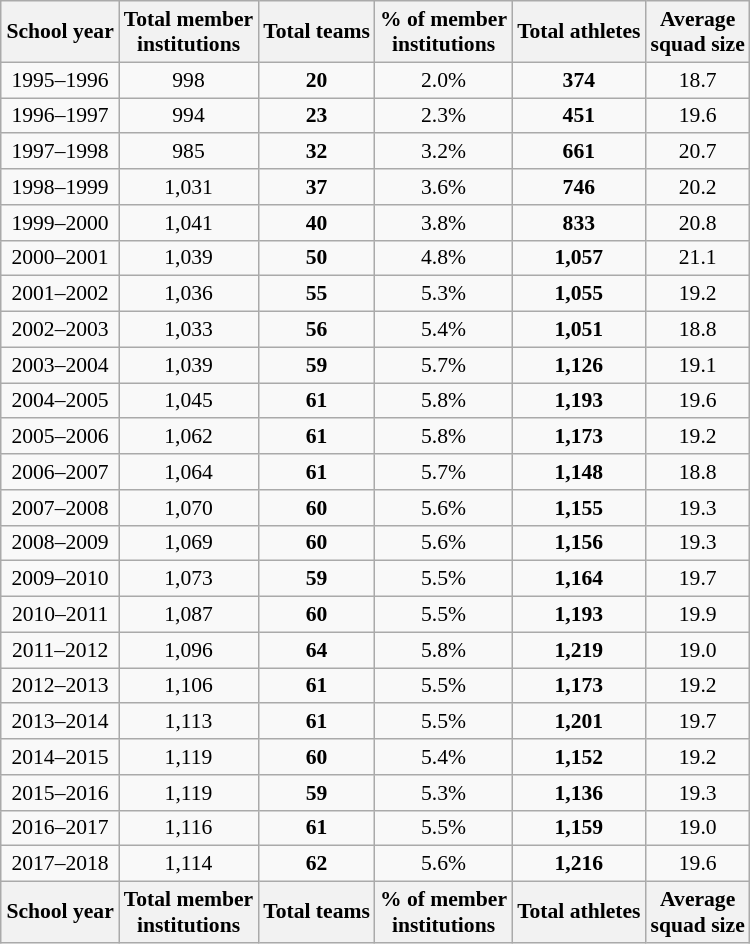<table class="wikitable sortable" style="text-align: center; font-size: 90%; margin-left: 1em;">
<tr>
<th>School year</th>
<th>Total member<br>institutions</th>
<th>Total teams</th>
<th>% of member<br>institutions</th>
<th>Total athletes</th>
<th>Average<br>squad size</th>
</tr>
<tr>
<td>1995–1996</td>
<td>998</td>
<td><strong>20</strong></td>
<td>2.0%</td>
<td><strong>374</strong></td>
<td>18.7</td>
</tr>
<tr>
<td>1996–1997</td>
<td>994</td>
<td><strong>23</strong></td>
<td>2.3%</td>
<td><strong>451</strong></td>
<td>19.6</td>
</tr>
<tr>
<td>1997–1998</td>
<td>985</td>
<td><strong>32</strong></td>
<td>3.2%</td>
<td><strong>661</strong></td>
<td>20.7</td>
</tr>
<tr>
<td>1998–1999</td>
<td>1,031</td>
<td><strong>37</strong></td>
<td>3.6%</td>
<td><strong>746</strong></td>
<td>20.2</td>
</tr>
<tr>
<td>1999–2000</td>
<td>1,041</td>
<td><strong>40</strong></td>
<td>3.8%</td>
<td><strong>833</strong></td>
<td>20.8</td>
</tr>
<tr>
<td>2000–2001</td>
<td>1,039</td>
<td><strong>50</strong></td>
<td>4.8%</td>
<td><strong>1,057</strong></td>
<td>21.1</td>
</tr>
<tr>
<td>2001–2002</td>
<td>1,036</td>
<td><strong>55</strong></td>
<td>5.3%</td>
<td><strong>1,055</strong></td>
<td>19.2</td>
</tr>
<tr>
<td>2002–2003</td>
<td>1,033</td>
<td><strong>56</strong></td>
<td>5.4%</td>
<td><strong>1,051</strong></td>
<td>18.8</td>
</tr>
<tr>
<td>2003–2004</td>
<td>1,039</td>
<td><strong>59</strong></td>
<td>5.7%</td>
<td><strong>1,126</strong></td>
<td>19.1</td>
</tr>
<tr>
<td>2004–2005</td>
<td>1,045</td>
<td><strong>61</strong></td>
<td>5.8%</td>
<td><strong>1,193</strong></td>
<td>19.6</td>
</tr>
<tr>
<td>2005–2006</td>
<td>1,062</td>
<td><strong>61</strong></td>
<td>5.8%</td>
<td><strong>1,173</strong></td>
<td>19.2</td>
</tr>
<tr>
<td>2006–2007</td>
<td>1,064</td>
<td><strong>61</strong></td>
<td>5.7%</td>
<td><strong>1,148</strong></td>
<td>18.8</td>
</tr>
<tr>
<td>2007–2008</td>
<td>1,070</td>
<td><strong>60</strong></td>
<td>5.6%</td>
<td><strong>1,155</strong></td>
<td>19.3</td>
</tr>
<tr>
<td>2008–2009</td>
<td>1,069</td>
<td><strong>60</strong></td>
<td>5.6%</td>
<td><strong>1,156</strong></td>
<td>19.3</td>
</tr>
<tr>
<td>2009–2010</td>
<td>1,073</td>
<td><strong>59</strong></td>
<td>5.5%</td>
<td><strong>1,164</strong></td>
<td>19.7</td>
</tr>
<tr>
<td>2010–2011</td>
<td>1,087</td>
<td><strong>60</strong></td>
<td>5.5%</td>
<td><strong>1,193</strong></td>
<td>19.9</td>
</tr>
<tr>
<td>2011–2012</td>
<td>1,096</td>
<td><strong>64</strong></td>
<td>5.8%</td>
<td><strong>1,219</strong></td>
<td>19.0</td>
</tr>
<tr>
<td>2012–2013</td>
<td>1,106</td>
<td><strong>61</strong></td>
<td>5.5%</td>
<td><strong>1,173</strong></td>
<td>19.2</td>
</tr>
<tr>
<td>2013–2014</td>
<td>1,113</td>
<td><strong>61</strong></td>
<td>5.5%</td>
<td><strong>1,201</strong></td>
<td>19.7</td>
</tr>
<tr>
<td>2014–2015</td>
<td>1,119</td>
<td><strong>60</strong></td>
<td>5.4%</td>
<td><strong>1,152</strong></td>
<td>19.2</td>
</tr>
<tr>
<td>2015–2016</td>
<td>1,119</td>
<td><strong>59</strong></td>
<td>5.3%</td>
<td><strong>1,136</strong></td>
<td>19.3</td>
</tr>
<tr>
<td>2016–2017</td>
<td>1,116</td>
<td><strong>61</strong></td>
<td>5.5%</td>
<td><strong>1,159</strong></td>
<td>19.0</td>
</tr>
<tr>
<td>2017–2018</td>
<td>1,114</td>
<td><strong>62</strong></td>
<td>5.6%</td>
<td><strong>1,216</strong></td>
<td>19.6</td>
</tr>
<tr>
<th>School year</th>
<th>Total member<br>institutions</th>
<th>Total teams</th>
<th>% of member<br>institutions</th>
<th>Total athletes</th>
<th>Average<br>squad size</th>
</tr>
</table>
